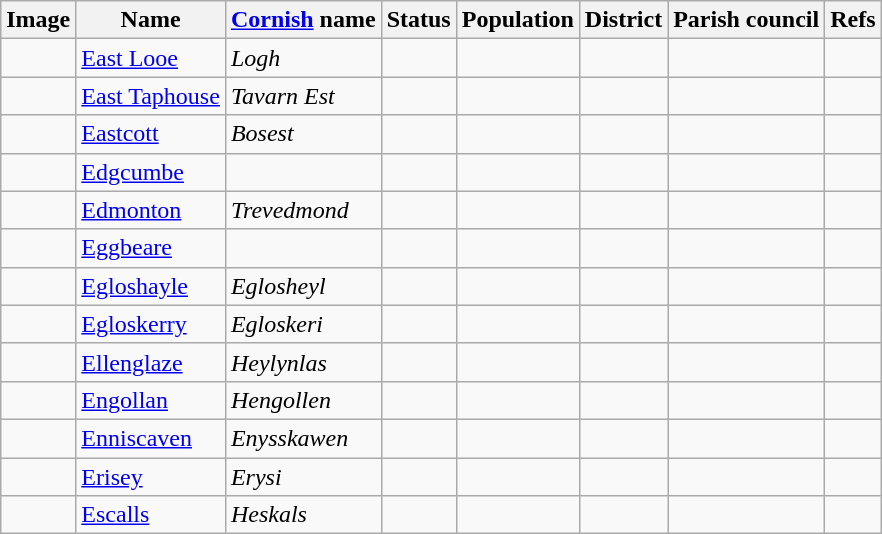<table class="wikitable sortable">
<tr>
<th class="unsortable" scope="col">Image</th>
<th scope="col">Name</th>
<th scope="col"><a href='#'>Cornish</a> name</th>
<th scope="col">Status</th>
<th scope="col">Population</th>
<th scope="col">District</th>
<th scope="col">Parish council</th>
<th class="unsortable" scope="col">Refs</th>
</tr>
<tr>
<td></td>
<td><a href='#'>East Looe</a></td>
<td><em>Logh</em></td>
<td></td>
<td></td>
<td></td>
<td></td>
<td></td>
</tr>
<tr>
<td></td>
<td><a href='#'>East Taphouse</a></td>
<td><em>Tavarn Est</em></td>
<td></td>
<td></td>
<td></td>
<td></td>
<td></td>
</tr>
<tr>
<td></td>
<td><a href='#'>Eastcott</a></td>
<td><em>Bosest</em></td>
<td></td>
<td></td>
<td></td>
<td></td>
<td></td>
</tr>
<tr>
<td></td>
<td><a href='#'>Edgcumbe</a></td>
<td></td>
<td></td>
<td></td>
<td></td>
<td></td>
<td></td>
</tr>
<tr>
<td></td>
<td><a href='#'>Edmonton</a></td>
<td><em>Trevedmond</em></td>
<td></td>
<td></td>
<td></td>
<td></td>
<td></td>
</tr>
<tr>
<td></td>
<td><a href='#'>Eggbeare</a></td>
<td></td>
<td></td>
<td></td>
<td></td>
<td></td>
<td></td>
</tr>
<tr>
<td></td>
<td><a href='#'>Egloshayle</a></td>
<td><em>Eglosheyl</em></td>
<td></td>
<td></td>
<td></td>
<td></td>
<td></td>
</tr>
<tr>
<td></td>
<td><a href='#'>Egloskerry</a></td>
<td><em>Egloskeri</em></td>
<td></td>
<td></td>
<td></td>
<td></td>
<td></td>
</tr>
<tr>
<td></td>
<td><a href='#'>Ellenglaze</a></td>
<td><em>Heylynlas</em></td>
<td></td>
<td></td>
<td></td>
<td></td>
<td></td>
</tr>
<tr>
<td></td>
<td><a href='#'>Engollan</a></td>
<td><em>Hengollen</em></td>
<td></td>
<td></td>
<td></td>
<td></td>
<td></td>
</tr>
<tr>
<td></td>
<td><a href='#'>Enniscaven</a></td>
<td><em>Enysskawen</em></td>
<td></td>
<td></td>
<td></td>
<td></td>
<td></td>
</tr>
<tr>
<td></td>
<td><a href='#'>Erisey</a></td>
<td><em>Erysi</em></td>
<td></td>
<td></td>
<td></td>
<td></td>
<td></td>
</tr>
<tr>
<td></td>
<td><a href='#'>Escalls</a></td>
<td><em>Heskals</em></td>
<td></td>
<td></td>
<td></td>
<td></td>
<td></td>
</tr>
</table>
